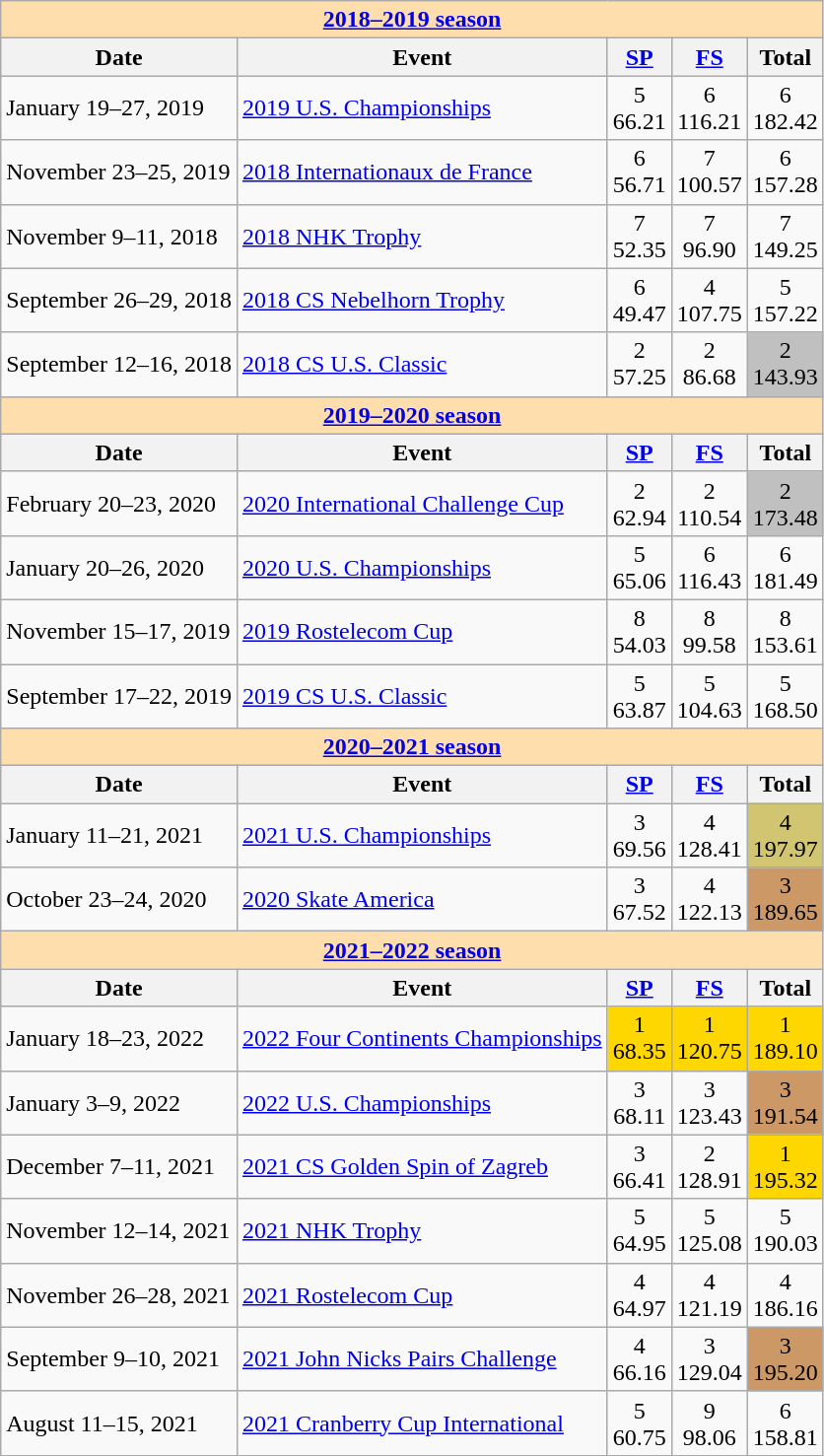<table class="wikitable">
<tr>
<td style="background-color: #ffdead; " colspan=5 align=center><a href='#'><strong>2018–2019 season</strong></a></td>
</tr>
<tr>
<th>Date</th>
<th>Event</th>
<th><a href='#'>SP</a></th>
<th><a href='#'>FS</a></th>
<th>Total</th>
</tr>
<tr>
<td>January 19–27, 2019</td>
<td><a href='#'>2019 U.S. Championships</a></td>
<td align=center>5 <br> 66.21</td>
<td align=center>6 <br> 116.21</td>
<td align=center>6 <br> 182.42</td>
</tr>
<tr>
<td>November 23–25, 2019</td>
<td><a href='#'>2018 Internationaux de France</a></td>
<td align=center>6 <br> 56.71</td>
<td align=center>7 <br> 100.57</td>
<td align=center>6 <br> 157.28</td>
</tr>
<tr>
<td>November 9–11, 2018</td>
<td><a href='#'>2018 NHK Trophy</a></td>
<td align=center>7 <br> 52.35</td>
<td align=center>7 <br>	96.90</td>
<td align=center>7 <br> 149.25</td>
</tr>
<tr>
<td>September 26–29, 2018</td>
<td><a href='#'>2018 CS Nebelhorn Trophy</a></td>
<td align=center>6 <br> 49.47</td>
<td align=center>4 <br> 107.75</td>
<td align=center>5 <br> 157.22</td>
</tr>
<tr>
<td>September 12–16, 2018</td>
<td><a href='#'>2018 CS U.S. Classic</a></td>
<td align=center>2 <br>	57.25</td>
<td align=center>2 <br> 86.68</td>
<td align=center bgcolor=silver>2 <br> 143.93</td>
</tr>
<tr>
<td style="background-color: #ffdead; " colspan=5 align=center><a href='#'><strong>2019–2020 season</strong></a></td>
</tr>
<tr>
<th>Date</th>
<th>Event</th>
<th><a href='#'>SP</a></th>
<th><a href='#'>FS</a></th>
<th>Total</th>
</tr>
<tr>
<td>February 20–23, 2020</td>
<td><a href='#'>2020 International Challenge Cup</a></td>
<td align=center>2 <br> 62.94</td>
<td align=center>2 <br> 110.54</td>
<td align=center bgcolor=silver>2 <br> 173.48</td>
</tr>
<tr>
<td>January 20–26, 2020</td>
<td><a href='#'>2020 U.S. Championships</a></td>
<td align=center>5 <br> 65.06</td>
<td align=center>6 <br> 116.43</td>
<td align=center>6 <br> 181.49</td>
</tr>
<tr>
<td>November 15–17, 2019</td>
<td><a href='#'>2019 Rostelecom Cup</a></td>
<td align=center>8 <br> 54.03</td>
<td align=center>8 <br> 99.58</td>
<td align=center>8 <br> 153.61</td>
</tr>
<tr>
<td>September 17–22, 2019</td>
<td><a href='#'>2019 CS U.S. Classic</a></td>
<td align=center>5 <br>	63.87</td>
<td align=center>5 <br> 104.63</td>
<td align=center>5 <br> 168.50</td>
</tr>
<tr>
<td style="background-color: #ffdead; " colspan=5 align=center><a href='#'><strong>2020–2021 season</strong></a></td>
</tr>
<tr>
<th>Date</th>
<th>Event</th>
<th><a href='#'>SP</a></th>
<th><a href='#'>FS</a></th>
<th>Total</th>
</tr>
<tr>
<td>January 11–21, 2021</td>
<td><a href='#'>2021 U.S. Championships</a></td>
<td align=center>3 <br> 69.56</td>
<td align=center>4 <br> 128.41</td>
<td align=center bgcolor=d1c571>4 <br> 197.97</td>
</tr>
<tr>
<td>October 23–24, 2020</td>
<td><a href='#'>2020 Skate America</a></td>
<td align=center>3 <br> 67.52</td>
<td align=center>4 <br> 122.13</td>
<td align=center bgcolor=cc9966>3 <br> 189.65</td>
</tr>
<tr>
<td style="background-color: #ffdead; " colspan=5 align=center><a href='#'><strong>2021–2022 season</strong></a></td>
</tr>
<tr>
<th>Date</th>
<th>Event</th>
<th><a href='#'>SP</a></th>
<th><a href='#'>FS</a></th>
<th>Total</th>
</tr>
<tr>
<td>January 18–23, 2022</td>
<td><a href='#'>2022 Four Continents Championships</a></td>
<td align=center bgcolor=gold>1 <br> 68.35</td>
<td align=center bgcolor=gold>1 <br> 120.75</td>
<td align=center bgcolor=gold>1 <br> 189.10</td>
</tr>
<tr>
<td>January 3–9, 2022</td>
<td><a href='#'>2022 U.S. Championships</a></td>
<td align=center>3 <br> 68.11</td>
<td align=center>3 <br> 123.43</td>
<td align=center bgcolor=cc9966>3 <br> 191.54</td>
</tr>
<tr>
<td>December 7–11, 2021</td>
<td><a href='#'>2021 CS Golden Spin of Zagreb</a></td>
<td align=center>3 <br> 66.41</td>
<td align=center>2 <br> 128.91</td>
<td align=center bgcolor=gold>1 <br> 195.32</td>
</tr>
<tr>
<td>November 12–14, 2021</td>
<td><a href='#'>2021 NHK Trophy</a></td>
<td align=center>5 <br> 64.95</td>
<td align=center>5 <br> 125.08</td>
<td align=center>5 <br> 190.03</td>
</tr>
<tr>
<td>November 26–28, 2021</td>
<td><a href='#'>2021 Rostelecom Cup</a></td>
<td align=center>4 <br> 64.97</td>
<td align=center>4 <br> 121.19</td>
<td align=center>4 <br> 186.16</td>
</tr>
<tr>
<td>September 9–10, 2021</td>
<td><a href='#'>2021 John Nicks Pairs Challenge</a></td>
<td align=center>4 <br> 66.16</td>
<td align=center>3 <br> 129.04</td>
<td align=center bgcolor=cc9966>3 <br> 195.20</td>
</tr>
<tr>
<td>August 11–15, 2021</td>
<td><a href='#'>2021 Cranberry Cup International</a></td>
<td align=center>5 <br> 60.75</td>
<td align=center>9 <br> 98.06</td>
<td align=center>6 <br> 158.81</td>
</tr>
</table>
